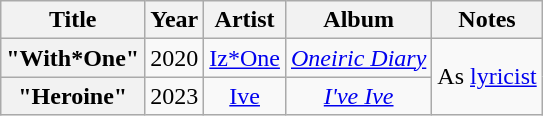<table class="wikitable plainrowheaders" style="text-align:center">
<tr>
<th scope="col">Title</th>
<th scope="col">Year</th>
<th scope="col">Artist</th>
<th scope="col">Album</th>
<th scope="col">Notes</th>
</tr>
<tr>
<th scope="row">"With*One"</th>
<td>2020</td>
<td><a href='#'>Iz*One</a></td>
<td><em><a href='#'>Oneiric Diary</a></em></td>
<td rowspan="2">As <a href='#'>lyricist</a></td>
</tr>
<tr>
<th scope="row">"Heroine"</th>
<td>2023</td>
<td><a href='#'>Ive</a></td>
<td><em><a href='#'>I've Ive</a></em></td>
</tr>
</table>
